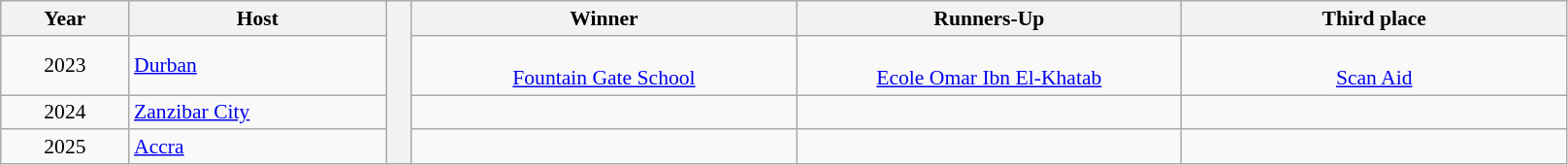<table class=wikitable style="text-align:center; font-size:90%; width:%">
<tr>
<th width=5%>Year</th>
<th width=10%>Host</th>
<th width="1%" bgcolor=ffffff rowspan=4></th>
<th width=15%>Winner</th>
<th width=15%>Runners-Up</th>
<th width=15%>Third place</th>
</tr>
<tr>
<td>2023</td>
<td align=left> <a href='#'>Durban</a></td>
<td><br><a href='#'>Fountain Gate School</a></td>
<td><br><a href='#'>Ecole Omar Ibn El-Khatab</a></td>
<td><br><a href='#'>Scan Aid</a></td>
</tr>
<tr>
<td>2024</td>
<td align=left> <a href='#'>Zanzibar City</a></td>
<td></td>
<td></td>
<td></td>
</tr>
<tr>
<td>2025</td>
<td align=left> <a href='#'>Accra</a></td>
<td></td>
<td></td>
<td></td>
</tr>
</table>
